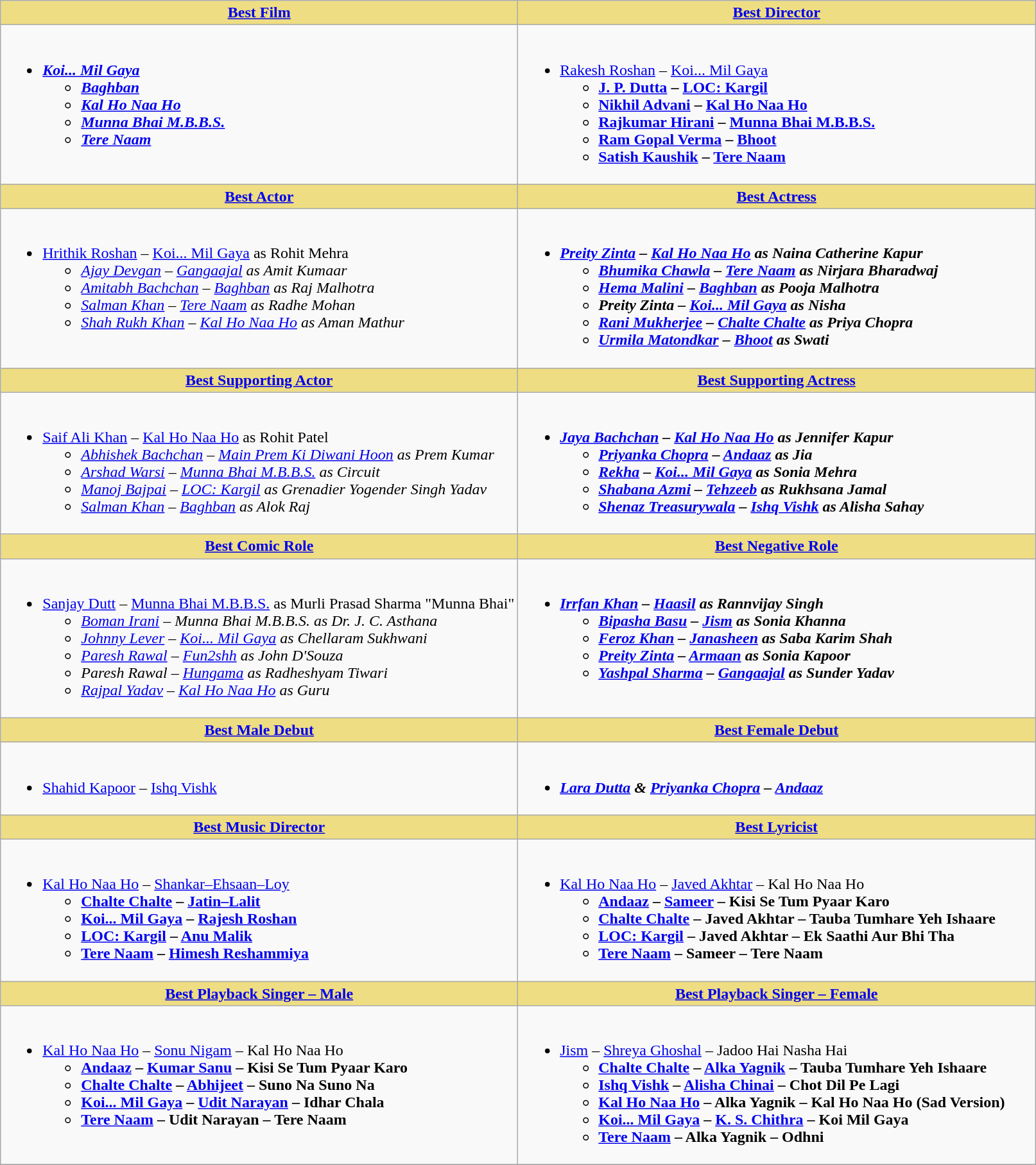<table class="wikitable">
<tr>
<th style="background:#EEDD82; width:50%;"><a href='#'>Best Film</a></th>
<th style="background:#EEDD82; width:50%;"><a href='#'>Best Director</a></th>
</tr>
<tr>
<td valign="top"><br><ul><li><strong> <em><a href='#'>Koi... Mil Gaya </a><strong><em><ul><li></em><a href='#'>Baghban</a><em></li><li></em><a href='#'>Kal Ho Naa Ho</a><em></li><li></em><a href='#'>Munna Bhai M.B.B.S.</a><em></li><li></em><a href='#'>Tere Naam</a><em></li></ul></li></ul></td>
<td valign="top"><br><ul><li></strong> </em><a href='#'>Rakesh Roshan</a> – <a href='#'>Koi... Mil Gaya</a><em> <strong><ul><li></em><a href='#'>J. P. Dutta</a> – <a href='#'>LOC: Kargil</a><em></li><li></em><a href='#'>Nikhil Advani</a> – <a href='#'>Kal Ho Naa Ho</a><em></li><li></em><a href='#'>Rajkumar Hirani</a> – <a href='#'>Munna Bhai M.B.B.S.</a><em></li><li></em><a href='#'>Ram Gopal Verma</a> – <a href='#'>Bhoot</a><em></li><li></em><a href='#'>Satish Kaushik</a> – <a href='#'>Tere Naam</a><em></li></ul></li></ul></td>
</tr>
<tr>
<th style="background:#EEDD82;"><a href='#'>Best Actor</a></th>
<th style="background:#EEDD82;"><a href='#'>Best Actress</a></th>
</tr>
<tr>
<td valign="top"><br><ul><li></strong> </em><a href='#'>Hrithik Roshan</a> – <a href='#'>Koi... Mil Gaya</a> as Rohit Mehra</em></strong><ul><li><em><a href='#'>Ajay Devgan</a> – <a href='#'>Gangaajal</a> as Amit Kumaar</em></li><li><em><a href='#'>Amitabh Bachchan</a> – <a href='#'>Baghban</a> as Raj Malhotra</em></li><li><em><a href='#'>Salman Khan</a> – <a href='#'>Tere Naam</a> as Radhe Mohan</em></li><li><em><a href='#'>Shah Rukh Khan</a> – <a href='#'>Kal Ho Naa Ho</a> as Aman Mathur</em></li></ul></li></ul></td>
<td valign="top"><br><ul><li><strong> <em><a href='#'>Preity Zinta</a> – <a href='#'>Kal Ho Naa Ho</a> as Naina Catherine Kapur<strong><em><ul><li></em><a href='#'>Bhumika Chawla</a> – <a href='#'>Tere Naam</a> as Nirjara Bharadwaj<em></li><li></em><a href='#'>Hema Malini</a> – <a href='#'>Baghban</a> as Pooja Malhotra<em></li><li></em>Preity Zinta – <a href='#'>Koi... Mil Gaya</a> as Nisha<em></li><li></em><a href='#'>Rani Mukherjee</a> – <a href='#'>Chalte Chalte</a> as Priya Chopra<em></li><li></em><a href='#'>Urmila Matondkar</a> – <a href='#'>Bhoot</a> as Swati<em></li></ul></li></ul></td>
</tr>
<tr>
<th style="background:#EEDD82;"><a href='#'>Best Supporting Actor</a></th>
<th style="background:#EEDD82;"><a href='#'>Best Supporting Actress</a></th>
</tr>
<tr>
<td valign="top"><br><ul><li></strong> </em><a href='#'>Saif Ali Khan</a> – <a href='#'>Kal Ho Naa Ho</a> as Rohit Patel</em></strong><ul><li><em><a href='#'>Abhishek Bachchan</a> – <a href='#'>Main Prem Ki Diwani Hoon</a> as Prem Kumar</em></li><li><em><a href='#'>Arshad Warsi</a> – <a href='#'>Munna Bhai M.B.B.S.</a> as Circuit</em></li><li><em><a href='#'>Manoj Bajpai</a> – <a href='#'>LOC: Kargil</a> as Grenadier Yogender Singh Yadav</em></li><li><em><a href='#'>Salman Khan</a> – <a href='#'>Baghban</a> as Alok Raj</em></li></ul></li></ul></td>
<td valign="top"><br><ul><li><strong> <em><a href='#'>Jaya Bachchan</a> – <a href='#'>Kal Ho Naa Ho</a> as Jennifer Kapur<strong><em><ul><li></em><a href='#'>Priyanka Chopra</a> – <a href='#'>Andaaz</a> as Jia<em></li><li></em><a href='#'>Rekha</a> – <a href='#'>Koi... Mil Gaya</a> as Sonia Mehra<em></li><li></em><a href='#'>Shabana Azmi</a> – <a href='#'>Tehzeeb</a> as Rukhsana Jamal<em></li><li></em><a href='#'>Shenaz Treasurywala</a> – <a href='#'>Ishq Vishk</a> as Alisha Sahay<em></li></ul></li></ul></td>
</tr>
<tr>
<th style="background:#EEDD82;"><a href='#'>Best Comic Role</a></th>
<th style="background:#EEDD82;"><a href='#'>Best Negative Role</a></th>
</tr>
<tr>
<td valign="top"><br><ul><li></strong> </em><a href='#'>Sanjay Dutt</a> – <a href='#'>Munna Bhai M.B.B.S.</a>  as Murli Prasad Sharma "Munna Bhai"</em></strong><ul><li><em><a href='#'>Boman Irani</a> – Munna Bhai M.B.B.S. as Dr. J. C. Asthana</em></li><li><em><a href='#'>Johnny Lever</a> – <a href='#'>Koi... Mil Gaya</a> as Chellaram Sukhwani</em></li><li><em><a href='#'>Paresh Rawal</a> – <a href='#'>Fun2shh</a> as John D'Souza</em></li><li><em>Paresh Rawal – <a href='#'>Hungama</a> as Radheshyam Tiwari</em></li><li><em><a href='#'>Rajpal Yadav</a> – <a href='#'>Kal Ho Naa Ho</a> as Guru</em></li></ul></li></ul></td>
<td valign="top"><br><ul><li><strong> <em><a href='#'>Irrfan Khan</a> – <a href='#'>Haasil</a> as Rannvijay Singh<strong><em><ul><li></em><a href='#'>Bipasha Basu</a> – <a href='#'>Jism</a> as Sonia Khanna<em></li><li></em><a href='#'>Feroz Khan</a> – <a href='#'>Janasheen</a> as Saba Karim Shah<em></li><li></em><a href='#'>Preity Zinta</a> – <a href='#'>Armaan</a> as Sonia Kapoor<em></li><li></em><a href='#'>Yashpal Sharma</a> – <a href='#'>Gangaajal</a> as Sunder Yadav<em></li></ul></li></ul></td>
</tr>
<tr>
<th style="background:#EEDD82;"><a href='#'>Best Male Debut</a></th>
<th style="background:#EEDD82;"><a href='#'>Best Female Debut</a></th>
</tr>
<tr>
<td valign="top"><br><ul><li></em></strong><a href='#'>Shahid Kapoor</a> – <a href='#'>Ishq Vishk</a></em> </strong></li></ul></td>
<td valign="top"><br><ul><li><strong><em><a href='#'>Lara Dutta</a> &<em> </em><a href='#'>Priyanka Chopra</a> – <a href='#'>Andaaz</a><em> <strong></li></ul></td>
</tr>
<tr>
<th style="background:#EEDD82;"><a href='#'>Best Music Director</a></th>
<th style="background:#EEDD82;"><a href='#'>Best Lyricist</a></th>
</tr>
<tr>
<td valign="top"><br><ul><li></strong> </em><a href='#'>Kal Ho Naa Ho</a> – <a href='#'>Shankar–Ehsaan–Loy</a><em> <strong><ul><li></em><a href='#'>Chalte Chalte</a> – <a href='#'>Jatin–Lalit</a><em></li><li></em><a href='#'>Koi... Mil Gaya</a> – <a href='#'>Rajesh Roshan</a><em></li><li></em><a href='#'>LOC: Kargil</a> – <a href='#'>Anu Malik</a><em></li><li></em><a href='#'>Tere Naam</a> – <a href='#'>Himesh Reshammiya</a><em></li></ul></li></ul></td>
<td valign="top"><br><ul><li></strong> </em><a href='#'>Kal Ho Naa Ho</a> – <a href='#'>Javed Akhtar</a> – Kal Ho Naa Ho<em> <strong><ul><li></em><a href='#'>Andaaz</a> – <a href='#'>Sameer</a> – Kisi Se Tum Pyaar Karo<em></li><li></em><a href='#'>Chalte Chalte</a> – Javed Akhtar – Tauba Tumhare Yeh Ishaare<em></li><li></em><a href='#'>LOC: Kargil</a> – Javed Akhtar – Ek Saathi Aur Bhi Tha<em></li><li></em><a href='#'>Tere Naam</a> – Sameer – Tere Naam<em></li></ul></li></ul></td>
</tr>
<tr>
<th style="background:#EEDD82;"><a href='#'>Best Playback Singer – Male</a></th>
<th style="background:#EEDD82;"><a href='#'>Best Playback Singer – Female</a></th>
</tr>
<tr>
<td valign="top"><br><ul><li></strong> </em><a href='#'>Kal Ho Naa Ho</a> – <a href='#'>Sonu Nigam</a> – Kal Ho Naa Ho<em> <strong><ul><li></em><a href='#'>Andaaz</a> – <a href='#'>Kumar Sanu</a> – Kisi Se Tum Pyaar Karo<em></li><li></em><a href='#'>Chalte Chalte</a> – <a href='#'>Abhijeet</a> – Suno Na Suno Na<em></li><li></em><a href='#'>Koi... Mil Gaya</a> – <a href='#'>Udit Narayan</a> – Idhar Chala<em></li><li></em><a href='#'>Tere Naam</a> – Udit Narayan – Tere Naam<em></li></ul></li></ul></td>
<td valign="top"><br><ul><li></strong> </em><a href='#'>Jism</a> – <a href='#'>Shreya Ghoshal</a> – Jadoo Hai Nasha Hai<em> <strong><ul><li></em><a href='#'>Chalte Chalte</a> – <a href='#'>Alka Yagnik</a> – Tauba Tumhare Yeh Ishaare<em></li><li></em><a href='#'>Ishq Vishk</a> – <a href='#'>Alisha Chinai</a> – Chot Dil Pe Lagi<em></li><li></em><a href='#'>Kal Ho Naa Ho</a> – Alka Yagnik – Kal Ho Naa Ho (Sad Version)<em></li><li></em><a href='#'>Koi... Mil Gaya</a> – <a href='#'>K. S. Chithra</a> – Koi Mil Gaya<em></li><li></em><a href='#'>Tere Naam</a> – Alka Yagnik – Odhni<em></li></ul></li></ul></td>
</tr>
<tr>
</tr>
</table>
